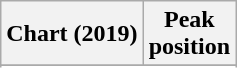<table class="wikitable sortable plainrowheaders" style="text-align:center">
<tr>
<th scope="col">Chart (2019)</th>
<th scope="col">Peak<br>position</th>
</tr>
<tr>
</tr>
<tr>
</tr>
<tr>
</tr>
<tr>
</tr>
</table>
